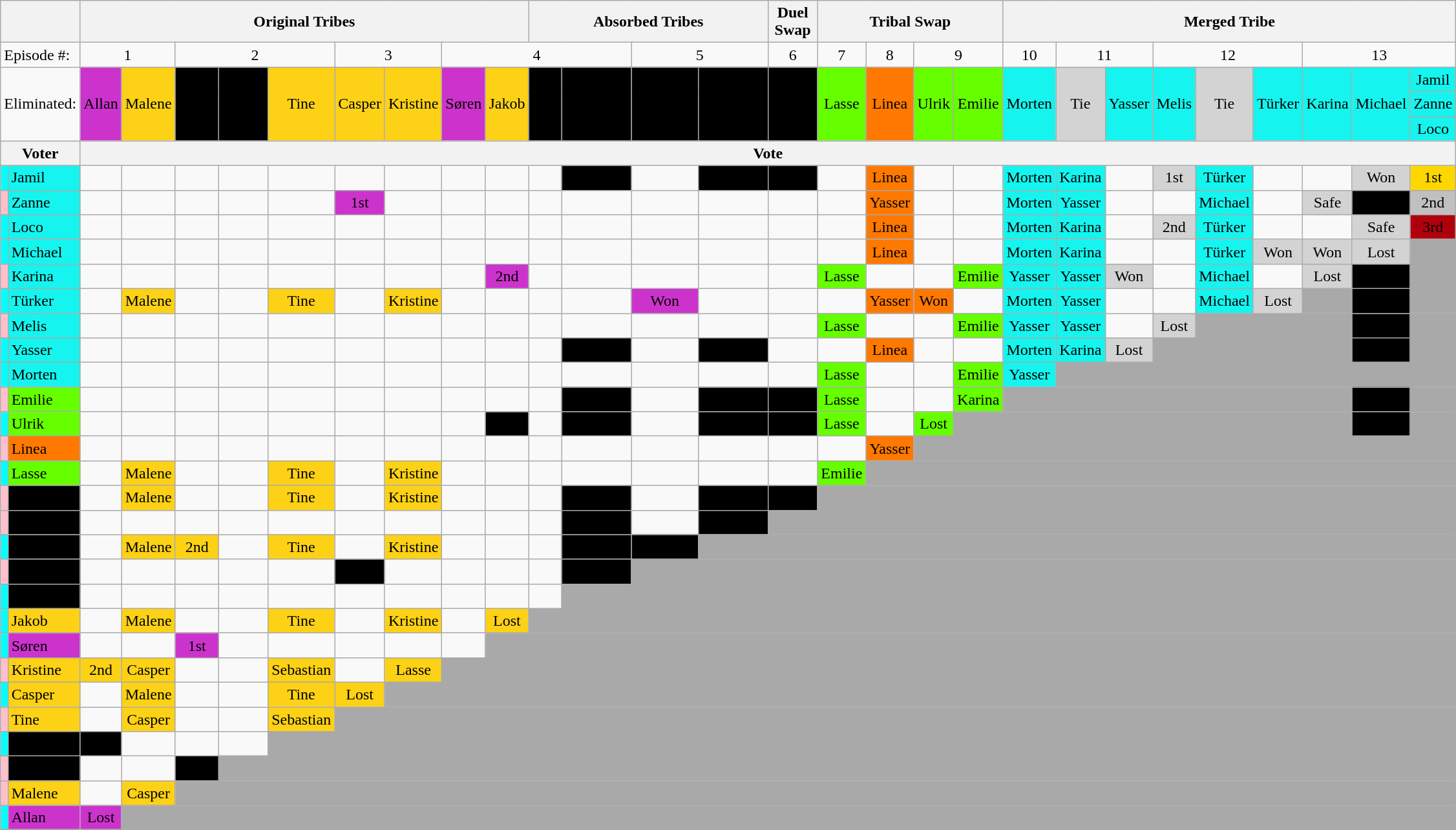<table class="wikitable" style="text-align:center">
<tr>
<th colspan=2></th>
<th colspan=9>Original Tribes</th>
<th colspan=4>Absorbed Tribes</th>
<th colspan=1>Duel Swap</th>
<th colspan=4>Tribal Swap</th>
<th colspan=11>Merged Tribe</th>
</tr>
<tr>
<td colspan="2" style="text-align:left;">Episode #:</td>
<td colspan=2>1</td>
<td colspan=3>2</td>
<td colspan=2>3</td>
<td colspan=4>4</td>
<td colspan=2>5</td>
<td colspan=1>6</td>
<td colspan=1>7</td>
<td colspan=1>8</td>
<td colspan=2>9</td>
<td colspan=1>10</td>
<td colspan=2>11</td>
<td colspan=3>12</td>
<td colspan=5>13</td>
</tr>
<tr>
<td colspan="2" rowspan="3" style="text-align:left;">Eliminated:</td>
<td colspan="1" rowspan="3" bgcolor="#CC33CC">Allan<br></td>
<td colspan="1" rowspan="3" bgcolor="#FCD116">Malene<br></td>
<td colspan="1" rowspan="3" bgcolor="black"><span>Sasha<br></span></td>
<td colspan="1" rowspan="3" bgcolor="black"><span>Martin<br></span></td>
<td colspan="1" rowspan="3" bgcolor="#FCD116">Tine<br></td>
<td colspan="1" rowspan="3" bgcolor="#FCD116">Casper<br></td>
<td colspan="1" rowspan="3" bgcolor="#FCD116">Kristine<br></td>
<td colspan="1" rowspan="3" bgcolor="#CC33CC">Søren<br></td>
<td colspan="1" rowspan="3" bgcolor="#FCD116">Jakob<br></td>
<td colspan="1" rowspan="3" bgcolor="black"><span>Teis<br></span></td>
<td colspan="1" rowspan="3" bgcolor="black"><span>Dorthe<br></span></td>
<td colspan="1" rowspan="3" bgcolor="black"><span>Sebastian<br></span></td>
<td colspan="1" rowspan="3" bgcolor="black"><span>Benedikte<br></span></td>
<td colspan="1" rowspan="3" bgcolor="black"><span>Louise<br></span></td>
<td colspan="1" rowspan="3" bgcolor="#66FF00">Lasse<br></td>
<td colspan="1" rowspan="3" bgcolor="#FF7900">Linea<br></td>
<td colspan="1" rowspan="3" bgcolor="#66FF00">Ulrik<br></td>
<td colspan="1" rowspan="3" bgcolor="#66FF00">Emilie<br></td>
<td colspan="1" rowspan="3" bgcolor="#15F4EE">Morten<br></td>
<td colspan="1" rowspan="3" bgcolor="lightgray">Tie</td>
<td colspan="1" rowspan="3" bgcolor="#15F4EE">Yasser<br></td>
<td colspan="1" rowspan="3" bgcolor="#15F4EE">Melis<br></td>
<td colspan="1" rowspan="3" bgcolor="lightgray">Tie</td>
<td colspan="1" rowspan="3" bgcolor="#15F4EE">Türker<br></td>
<td colspan="1" rowspan="3" bgcolor="#15F4EE">Karina<br></td>
<td colspan="1" rowspan="3" bgcolor="#15F4EE">Michael<br></td>
<td colspan="1" rowspan="1" bgcolor="#15F4EE">Jamil</td>
</tr>
<tr>
<td colspan="1" rowspan="1" bgcolor="#15F4EE">Zanne</td>
</tr>
<tr>
<td colspan="1" rowspan="1" bgcolor="#15F4EE">Loco</td>
</tr>
<tr>
<th colspan=2>Voter</th>
<th colspan=27>Vote</th>
</tr>
<tr>
<td style="background:cyan"></td>
<td align="left" bgcolor="#15F4EE">Jamil</td>
<td></td>
<td></td>
<td></td>
<td></td>
<td></td>
<td></td>
<td></td>
<td></td>
<td></td>
<td></td>
<td bgcolor="black"><span>Dorthe</span></td>
<td></td>
<td bgcolor="black"><span>Benedikte</span></td>
<td bgcolor="black"><span>Louise</span></td>
<td></td>
<td bgcolor="#FF7900">Linea</td>
<td></td>
<td></td>
<td bgcolor="#15F4EE">Morten</td>
<td bgcolor="#15F4EE">Karina</td>
<td></td>
<td bgcolor="lightgray">1st</td>
<td bgcolor="#15F4EE">Türker</td>
<td></td>
<td></td>
<td bgcolor="lightgray">Won</td>
<td bgcolor="gold">1st</td>
</tr>
<tr>
<td style="background:pink"></td>
<td align="left" bgcolor="#15F4EE">Zanne</td>
<td></td>
<td></td>
<td></td>
<td></td>
<td></td>
<td bgcolor="#CC33CC">1st</td>
<td></td>
<td></td>
<td></td>
<td></td>
<td></td>
<td></td>
<td></td>
<td></td>
<td></td>
<td bgcolor="#FF7900">Yasser</td>
<td></td>
<td></td>
<td bgcolor="#15F4EE">Morten</td>
<td bgcolor="#15F4EE">Yasser</td>
<td></td>
<td></td>
<td bgcolor="#15F4EE">Michael</td>
<td></td>
<td bgcolor="lightgray" colspan="1">Safe</td>
<td bgcolor="black"><span>Jamil</span></td>
<td bgcolor="silver">2nd</td>
</tr>
<tr>
<td style="background:cyan"></td>
<td align="left" bgcolor="#15F4EE">Loco</td>
<td></td>
<td></td>
<td></td>
<td></td>
<td></td>
<td></td>
<td></td>
<td></td>
<td></td>
<td></td>
<td></td>
<td></td>
<td></td>
<td></td>
<td></td>
<td bgcolor="#FF7900">Linea</td>
<td></td>
<td></td>
<td bgcolor="#15F4EE">Morten</td>
<td bgcolor="#15F4EE">Karina</td>
<td></td>
<td bgcolor="lightgray">2nd</td>
<td bgcolor="#15F4EE">Türker</td>
<td></td>
<td></td>
<td bgcolor="lightgray">Safe</td>
<td bgcolor="bronze">3rd</td>
</tr>
<tr>
<td style="background:cyan"></td>
<td align="left" bgcolor="#15F4EE">Michael</td>
<td></td>
<td></td>
<td></td>
<td></td>
<td></td>
<td></td>
<td></td>
<td></td>
<td></td>
<td></td>
<td></td>
<td></td>
<td></td>
<td></td>
<td></td>
<td bgcolor="#FF7900">Linea</td>
<td></td>
<td></td>
<td bgcolor="#15F4EE">Morten</td>
<td bgcolor="#15F4EE">Karina</td>
<td></td>
<td></td>
<td bgcolor="#15F4EE">Türker</td>
<td bgcolor="lightgray">Won</td>
<td bgcolor="lightgray">Won</td>
<td bgcolor="lightgray">Lost</td>
<td bgcolor="darkgray"></td>
</tr>
<tr>
<td style="background:pink"></td>
<td align="left" bgcolor="#15F4EE">Karina</td>
<td></td>
<td></td>
<td></td>
<td></td>
<td></td>
<td></td>
<td></td>
<td></td>
<td bgcolor="#CC33CC">2nd</td>
<td></td>
<td></td>
<td></td>
<td></td>
<td></td>
<td bgcolor="#66FF00">Lasse</td>
<td></td>
<td></td>
<td bgcolor="#66FF00">Emilie</td>
<td bgcolor="#15F4EE">Yasser</td>
<td bgcolor="#15F4EE">Yasser</td>
<td bgcolor="lightgray">Won</td>
<td></td>
<td bgcolor="#15F4EE">Michael</td>
<td></td>
<td bgcolor="lightgray">Lost</td>
<td bgcolor="black"><span>Loco</span></td>
<td bgcolor="darkgray"></td>
</tr>
<tr>
<td style="background:cyan"></td>
<td align="left" bgcolor="#15F4EE">Türker</td>
<td></td>
<td bgcolor="#FCD116">Malene</td>
<td></td>
<td></td>
<td bgcolor="#FCD116">Tine</td>
<td></td>
<td bgcolor="#FCD116">Kristine</td>
<td></td>
<td></td>
<td></td>
<td></td>
<td bgcolor="#CC33CC">Won</td>
<td></td>
<td></td>
<td></td>
<td bgcolor="#FF7900">Yasser</td>
<td bgcolor="#FF7900">Won</td>
<td></td>
<td bgcolor="#15F4EE">Morten</td>
<td bgcolor="#15F4EE">Yasser</td>
<td></td>
<td></td>
<td bgcolor="#15F4EE">Michael</td>
<td bgcolor="lightgray">Lost</td>
<td bgcolor="darkgray"></td>
<td bgcolor="black"><span>Loco</span></td>
<td bgcolor="darkgray"></td>
</tr>
<tr>
<td style="background:pink"></td>
<td align="left" bgcolor="#15F4EE">Melis</td>
<td></td>
<td></td>
<td></td>
<td></td>
<td></td>
<td></td>
<td></td>
<td></td>
<td></td>
<td></td>
<td></td>
<td></td>
<td></td>
<td></td>
<td bgcolor="#66FF00">Lasse</td>
<td></td>
<td></td>
<td bgcolor="#66FF00">Emilie</td>
<td bgcolor="#15F4EE">Yasser</td>
<td bgcolor="#15F4EE">Yasser</td>
<td></td>
<td bgcolor="lightgray">Lost</td>
<td bgcolor="darkgray" colspan="3"></td>
<td bgcolor="black"><span>Loco</span></td>
<td bgcolor="darkgray"></td>
</tr>
<tr>
<td style="background:cyan"></td>
<td align="left" bgcolor="#15F4EE">Yasser</td>
<td></td>
<td></td>
<td></td>
<td></td>
<td></td>
<td></td>
<td></td>
<td></td>
<td></td>
<td></td>
<td bgcolor="black"><span>Dorthe</span></td>
<td></td>
<td bgcolor="black"><span>Benedikte</span></td>
<td></td>
<td></td>
<td bgcolor="#FF7900">Linea</td>
<td></td>
<td></td>
<td bgcolor="#15F4EE">Morten</td>
<td bgcolor="#15F4EE">Karina</td>
<td bgcolor="lightgray">Lost</td>
<td bgcolor="darkgray" colspan="4"></td>
<td bgcolor="black"><span>Loco</span></td>
<td bgcolor="darkgray"></td>
</tr>
<tr>
<td style="background:cyan"></td>
<td align="left" bgcolor="#15F4EE">Morten</td>
<td></td>
<td></td>
<td></td>
<td></td>
<td></td>
<td></td>
<td></td>
<td></td>
<td></td>
<td></td>
<td></td>
<td></td>
<td></td>
<td></td>
<td bgcolor="#66FF00">Lasse</td>
<td></td>
<td></td>
<td bgcolor="#66FF00">Emilie</td>
<td bgcolor="#15F4EE">Yasser</td>
<td bgcolor="darkgray" colspan="10"></td>
</tr>
<tr>
<td style="background:pink"></td>
<td align="left" bgcolor="#66FF00">Emilie</td>
<td></td>
<td></td>
<td></td>
<td></td>
<td></td>
<td></td>
<td></td>
<td></td>
<td></td>
<td></td>
<td bgcolor="black"><span>Dorthe</span></td>
<td></td>
<td bgcolor="black"><span>Benedikte</span></td>
<td bgcolor="black"><span>Louise</span></td>
<td bgcolor="#66FF00">Lasse</td>
<td></td>
<td></td>
<td bgcolor="#66FF00">Karina</td>
<td bgcolor="darkgray" colspan="7"></td>
<td bgcolor="black"><span>Jamil</span></td>
<td bgcolor="darkgray"></td>
</tr>
<tr>
<td style="background:cyan"></td>
<td align="left" bgcolor="#66FF00">Ulrik</td>
<td></td>
<td></td>
<td></td>
<td></td>
<td></td>
<td></td>
<td></td>
<td></td>
<td bgcolor="black"><span>1st</span></td>
<td></td>
<td bgcolor="black"><span>Benedikte</span></td>
<td></td>
<td bgcolor="black"><span>Benedikte</span></td>
<td bgcolor="black"><span>Louise</span></td>
<td bgcolor="#66FF00">Lasse</td>
<td></td>
<td bgcolor="#66FF00">Lost</td>
<td bgcolor="darkgray" colspan="8"></td>
<td bgcolor="black"><span>Jamil</span></td>
<td bgcolor="darkgray"></td>
</tr>
<tr>
<td style="background:pink"></td>
<td align="left" bgcolor="#FF7900">Linea</td>
<td></td>
<td></td>
<td></td>
<td></td>
<td></td>
<td></td>
<td></td>
<td></td>
<td></td>
<td></td>
<td></td>
<td></td>
<td></td>
<td></td>
<td></td>
<td bgcolor="#FF7900">Yasser</td>
<td bgcolor="darkgray" colspan="13"></td>
</tr>
<tr>
<td style="background:cyan"></td>
<td align="left" bgcolor="#66FF00">Lasse</td>
<td></td>
<td bgcolor="#FCD116">Malene</td>
<td></td>
<td></td>
<td bgcolor="#FCD116">Tine</td>
<td></td>
<td bgcolor="#FCD116">Kristine</td>
<td></td>
<td></td>
<td></td>
<td></td>
<td></td>
<td></td>
<td></td>
<td bgcolor="#66FF00">Emilie</td>
<td bgcolor="darkgray" colspan="14"></td>
</tr>
<tr>
<td style="background:pink"></td>
<td align="left" bgcolor="black"><span>Louise</span></td>
<td></td>
<td bgcolor="#FCD116">Malene</td>
<td></td>
<td></td>
<td bgcolor="#FCD116">Tine</td>
<td></td>
<td bgcolor="#FCD116">Kristine</td>
<td></td>
<td></td>
<td></td>
<td bgcolor="black"><span>Dorthe</span></td>
<td></td>
<td bgcolor="black"><span>Benedikte</span></td>
<td bgcolor="black"><span>Ulrik</span></td>
<td bgcolor="darkgray" colspan="15"></td>
</tr>
<tr>
<td style="background:pink"></td>
<td align="left" bgcolor="black"><span>Benedikte</span></td>
<td></td>
<td></td>
<td></td>
<td></td>
<td></td>
<td></td>
<td></td>
<td></td>
<td></td>
<td></td>
<td bgcolor="black"><span>Dorthe</span></td>
<td></td>
<td bgcolor="black"><span>Louise</span></td>
<td bgcolor="darkgray" colspan="16"></td>
</tr>
<tr>
<td style="background:cyan"></td>
<td align="left" bgcolor="black"><span>Sebastian</span></td>
<td></td>
<td bgcolor="#FCD116">Malene</td>
<td bgcolor="#FCD116">2nd</td>
<td></td>
<td bgcolor="#FCD116">Tine</td>
<td></td>
<td bgcolor="#FCD116">Kristine</td>
<td></td>
<td></td>
<td></td>
<td bgcolor="black"><span>Dorthe</span></td>
<td bgcolor="black"><span>Lost</span></td>
<td bgcolor="darkgray" colspan="17"></td>
</tr>
<tr>
<td style="background:pink"></td>
<td align="left" bgcolor="black"><span>Dorthe</span></td>
<td></td>
<td></td>
<td></td>
<td></td>
<td></td>
<td bgcolor="black"><span>2nd</span></td>
<td></td>
<td></td>
<td></td>
<td></td>
<td bgcolor="black"><span>Benedikte</span></td>
<td bgcolor="darkgray" colspan="18"></td>
</tr>
<tr>
<td style="background:cyan"></td>
<td align="left" bgcolor="black"><span>Teis</span></td>
<td></td>
<td></td>
<td></td>
<td></td>
<td></td>
<td></td>
<td></td>
<td></td>
<td></td>
<td></td>
<td bgcolor="darkgray" colspan="19"></td>
</tr>
<tr>
<td style="background:cyan"></td>
<td align="left" bgcolor="#FCD116">Jakob</td>
<td></td>
<td bgcolor="#FCD116">Malene</td>
<td></td>
<td></td>
<td bgcolor="#FCD116">Tine</td>
<td></td>
<td bgcolor="#FCD116">Kristine</td>
<td></td>
<td bgcolor="#FCD116">Lost</td>
<td bgcolor="darkgray" colspan="20"></td>
</tr>
<tr>
<td style="background:cyan"></td>
<td align="left" bgcolor="#CC33CC">Søren</td>
<td></td>
<td></td>
<td bgcolor="#CC33CC">1st</td>
<td></td>
<td></td>
<td></td>
<td></td>
<td></td>
<td bgcolor="darkgray" colspan="21"></td>
</tr>
<tr>
<td style="background:pink"></td>
<td align="left" bgcolor="#FCD116">Kristine</td>
<td bgcolor="#FCD116">2nd</td>
<td bgcolor="#FCD116">Casper</td>
<td></td>
<td></td>
<td bgcolor="#FCD116">Sebastian</td>
<td></td>
<td bgcolor="#FCD116">Lasse</td>
<td bgcolor="darkgray" colspan="22"></td>
</tr>
<tr>
<td style="background:cyan"></td>
<td align="left" bgcolor="#FCD116">Casper</td>
<td></td>
<td bgcolor="#FCD116">Malene</td>
<td></td>
<td></td>
<td bgcolor="#FCD116">Tine</td>
<td bgcolor="#FCD116">Lost</td>
<td bgcolor="darkgray" colspan="23"></td>
</tr>
<tr>
<td style="background:pink"></td>
<td align="left" bgcolor="#FCD116">Tine</td>
<td></td>
<td bgcolor="#FCD116">Casper</td>
<td></td>
<td></td>
<td bgcolor="#FCD116">Sebastian</td>
<td colspan="24" bgcolor="darkgray"></td>
</tr>
<tr>
<td style="background:cyan"></td>
<td align="left" bgcolor="black"><span>Martin</span></td>
<td bgcolor="black"><span>1st</span></td>
<td></td>
<td></td>
<td></td>
<td colspan="25" bgcolor="darkgray"></td>
</tr>
<tr>
<td style="background:pink"></td>
<td align="left" bgcolor="black"><span>Sasha</span></td>
<td></td>
<td></td>
<td bgcolor="black"><span>Lost</span></td>
<td colspan="26" bgcolor="darkgray"></td>
</tr>
<tr>
<td style="background:pink"></td>
<td align="left" bgcolor="#FCD116">Malene</td>
<td></td>
<td bgcolor="#FCD116">Casper</td>
<td colspan="27" bgcolor="darkgray"></td>
</tr>
<tr>
<td style="background:cyan"></td>
<td align="left" bgcolor="#CC33CC">Allan</td>
<td bgcolor="#CC33CC">Lost</td>
<td colspan="28" bgcolor="darkgray"></td>
</tr>
<tr>
</tr>
</table>
